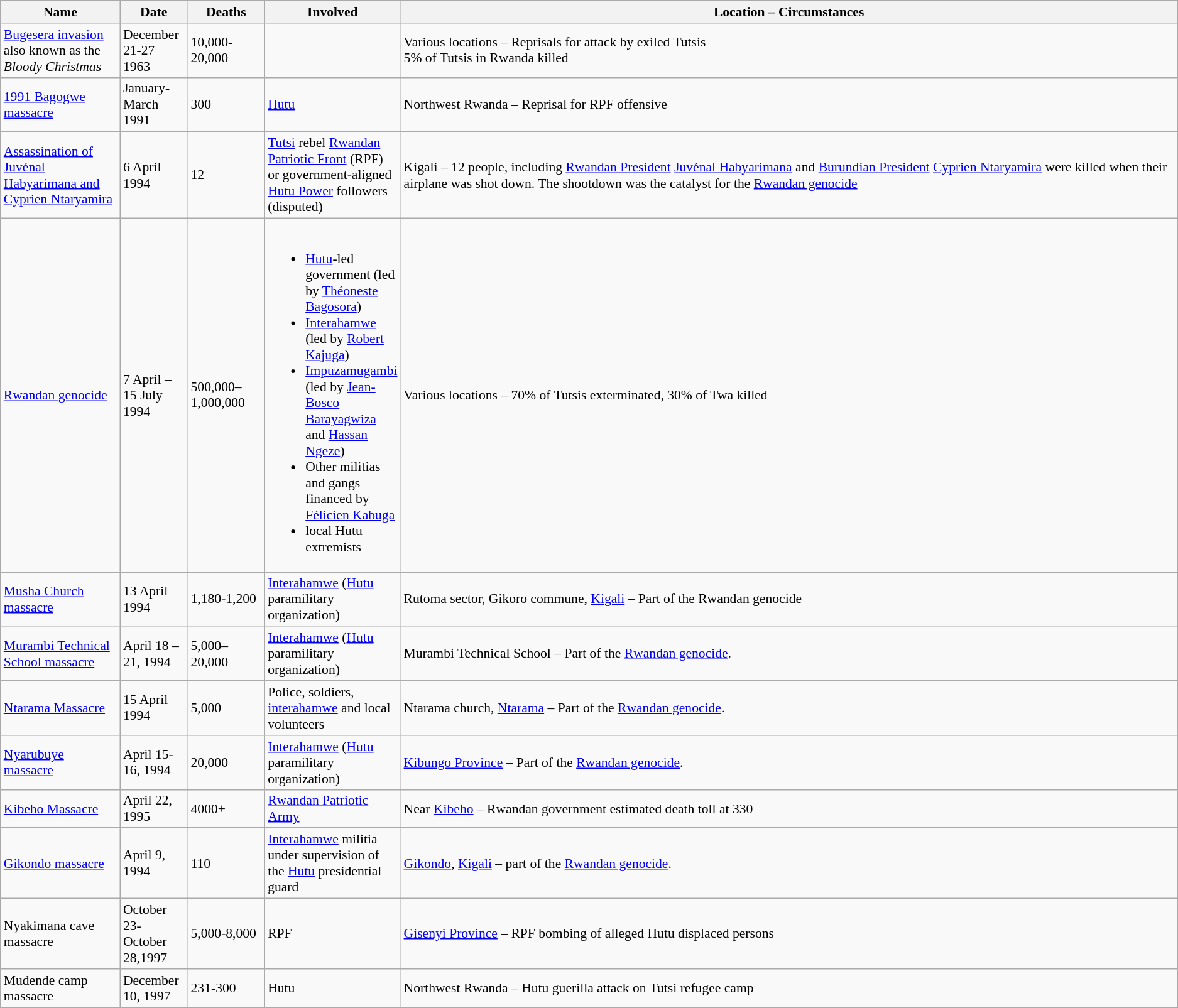<table class="sortable wikitable" style="font-size:90%;">
<tr>
<th style="width:120px;">Name</th>
<th style="width:65px;">Date</th>
<th style="width:75px;">Deaths</th>
<th style="width:120px;">Involved</th>
<th class="unsortable">Location – Circumstances</th>
</tr>
<tr>
<td><a href='#'>Bugesera invasion</a> also known as the <em>Bloody Christmas</em></td>
<td>December 21-27 1963</td>
<td>10,000-20,000 </td>
<td></td>
<td>Various locations – Reprisals for attack by exiled Tutsis<br>5% of Tutsis in Rwanda killed</td>
</tr>
<tr>
<td><a href='#'>1991 Bagogwe massacre</a></td>
<td>January-March 1991</td>
<td>300</td>
<td><a href='#'>Hutu</a></td>
<td>Northwest Rwanda – Reprisal for RPF offensive</td>
</tr>
<tr>
<td><a href='#'>Assassination of Juvénal Habyarimana and Cyprien Ntaryamira</a></td>
<td>6 April 1994</td>
<td>12</td>
<td><a href='#'>Tutsi</a> rebel <a href='#'>Rwandan Patriotic Front</a> (RPF) or government-aligned <a href='#'>Hutu Power</a> followers (disputed)</td>
<td>Kigali – 12 people, including <a href='#'>Rwandan President</a> <a href='#'>Juvénal Habyarimana</a> and <a href='#'>Burundian President</a> <a href='#'>Cyprien Ntaryamira</a> were killed when their airplane was shot down. The shootdown was the catalyst for the <a href='#'>Rwandan genocide</a></td>
</tr>
<tr>
<td><a href='#'>Rwandan genocide</a></td>
<td>7 April – 15 July 1994</td>
<td>500,000–1,000,000</td>
<td><br><ul><li><a href='#'>Hutu</a>-led government (led by <a href='#'>Théoneste Bagosora</a>)</li><li><a href='#'>Interahamwe</a> (led by <a href='#'>Robert Kajuga</a>)</li><li><a href='#'>Impuzamugambi</a> (led by <a href='#'>Jean-Bosco Barayagwiza</a> and <a href='#'>Hassan Ngeze</a>)</li><li>Other militias and gangs financed by <a href='#'>Félicien Kabuga</a></li><li>local Hutu extremists</li></ul></td>
<td>Various locations – 70% of Tutsis exterminated, 30% of Twa killed</td>
</tr>
<tr>
<td><a href='#'>Musha Church massacre</a></td>
<td>13 April 1994</td>
<td>1,180-1,200</td>
<td><a href='#'>Interahamwe</a> (<a href='#'>Hutu</a> paramilitary organization)</td>
<td>Rutoma sector, Gikoro commune, <a href='#'>Kigali</a> – Part of the Rwandan genocide</td>
</tr>
<tr>
<td><a href='#'>Murambi Technical School massacre</a></td>
<td>April 18 – 21, 1994</td>
<td>5,000–20,000</td>
<td><a href='#'>Interahamwe</a> (<a href='#'>Hutu</a> paramilitary organization)</td>
<td>Murambi Technical School – Part of the <a href='#'>Rwandan genocide</a>.</td>
</tr>
<tr>
<td><a href='#'>Ntarama Massacre</a></td>
<td>15 April 1994</td>
<td>5,000</td>
<td>Police, soldiers, <a href='#'>interahamwe</a> and local volunteers</td>
<td>Ntarama church, <a href='#'>Ntarama</a> – Part of the <a href='#'>Rwandan genocide</a>.</td>
</tr>
<tr>
<td><a href='#'>Nyarubuye massacre</a></td>
<td>April 15-16, 1994</td>
<td>20,000</td>
<td><a href='#'>Interahamwe</a> (<a href='#'>Hutu</a> paramilitary organization)</td>
<td><a href='#'>Kibungo Province</a> – Part of the <a href='#'>Rwandan genocide</a>.</td>
</tr>
<tr>
<td><a href='#'>Kibeho Massacre</a></td>
<td>April 22, 1995</td>
<td>4000+</td>
<td><a href='#'>Rwandan Patriotic Army</a></td>
<td>Near <a href='#'>Kibeho</a> – Rwandan government estimated death toll at 330</td>
</tr>
<tr>
<td><a href='#'>Gikondo massacre</a></td>
<td>April 9, 1994</td>
<td>110</td>
<td><a href='#'>Interahamwe</a> militia under supervision of the <a href='#'>Hutu</a> presidential guard</td>
<td><a href='#'>Gikondo</a>, <a href='#'>Kigali</a> – part of the <a href='#'>Rwandan genocide</a>.</td>
</tr>
<tr>
<td>Nyakimana cave massacre</td>
<td>October 23-October 28,1997</td>
<td>5,000-8,000</td>
<td>RPF</td>
<td><a href='#'>Gisenyi Province</a> – RPF bombing of alleged Hutu displaced persons</td>
</tr>
<tr>
<td>Mudende camp massacre</td>
<td>December 10, 1997</td>
<td>231-300</td>
<td>Hutu</td>
<td>Northwest Rwanda – Hutu guerilla attack on Tutsi refugee camp</td>
</tr>
<tr>
</tr>
</table>
